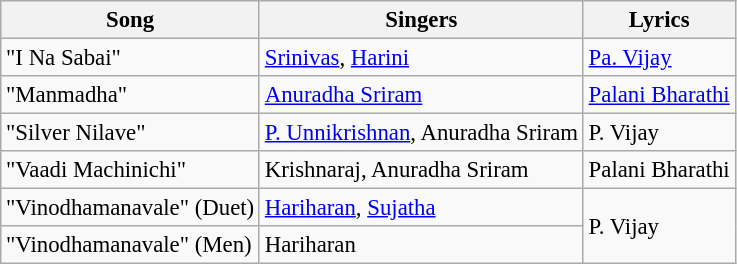<table class="wikitable" style="font-size:95%;">
<tr>
<th>Song</th>
<th>Singers</th>
<th>Lyrics</th>
</tr>
<tr>
<td>"I Na Sabai"</td>
<td><a href='#'>Srinivas</a>, <a href='#'>Harini</a></td>
<td><a href='#'>Pa. Vijay</a></td>
</tr>
<tr>
<td>"Manmadha"</td>
<td><a href='#'>Anuradha Sriram</a></td>
<td><a href='#'>Palani Bharathi</a></td>
</tr>
<tr>
<td>"Silver Nilave"</td>
<td><a href='#'>P. Unnikrishnan</a>, Anuradha Sriram</td>
<td>P. Vijay</td>
</tr>
<tr>
<td>"Vaadi Machinichi"</td>
<td>Krishnaraj, Anuradha Sriram</td>
<td>Palani Bharathi</td>
</tr>
<tr>
<td>"Vinodhamanavale" (Duet)</td>
<td><a href='#'>Hariharan</a>, <a href='#'>Sujatha</a></td>
<td rowspan=2>P. Vijay</td>
</tr>
<tr>
<td>"Vinodhamanavale" (Men)</td>
<td>Hariharan</td>
</tr>
</table>
